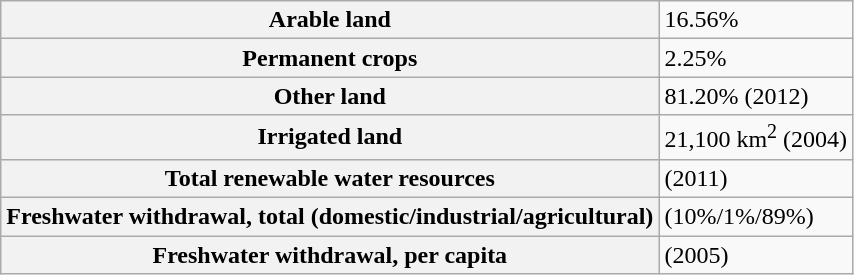<table class="wikitable">
<tr>
<th>Arable land</th>
<td>16.56%</td>
</tr>
<tr>
<th>Permanent crops</th>
<td>2.25%</td>
</tr>
<tr>
<th>Other land</th>
<td>81.20% (2012)</td>
</tr>
<tr>
<th>Irrigated land</th>
<td>21,100 km<sup>2</sup> (2004)</td>
</tr>
<tr>
<th>Total renewable water resources</th>
<td> (2011)</td>
</tr>
<tr>
<th>Freshwater withdrawal, total (domestic/industrial/agricultural)</th>
<td> (10%/1%/89%)</td>
</tr>
<tr>
<th>Freshwater withdrawal, per capita</th>
<td> (2005)</td>
</tr>
</table>
